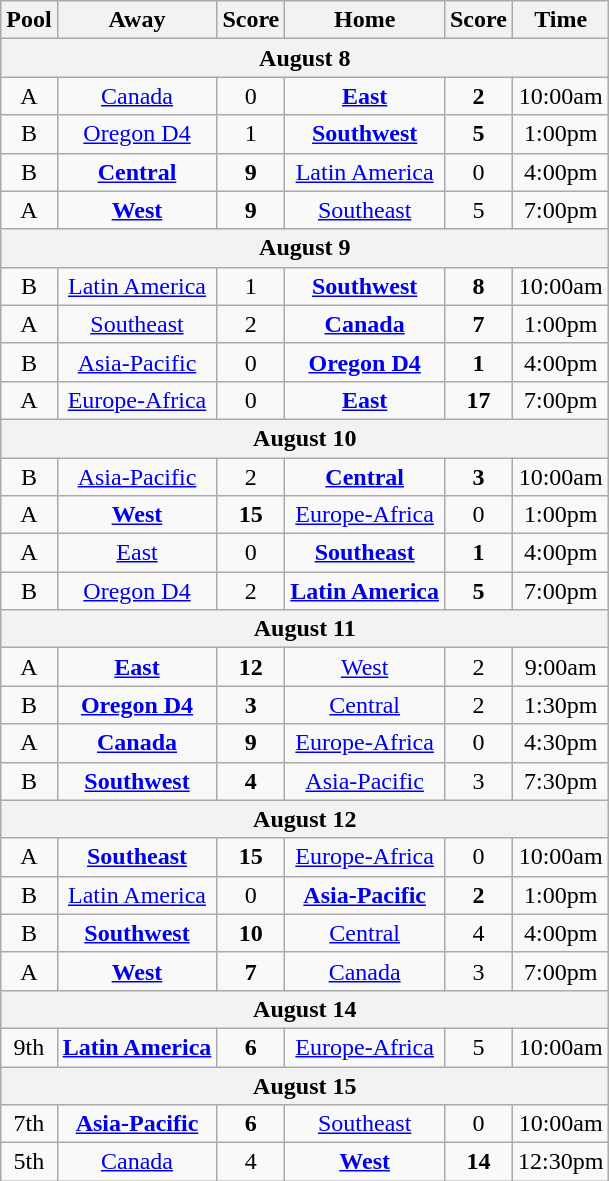<table class="wikitable">
<tr>
<th>Pool</th>
<th>Away</th>
<th>Score</th>
<th>Home</th>
<th>Score</th>
<th>Time</th>
</tr>
<tr>
<th colspan="6">August 8</th>
</tr>
<tr>
<td align=center>A</td>
<td align=center> <a href='#'>Canada</a></td>
<td align=center>0</td>
<td align=center> <strong><a href='#'>East</a></strong></td>
<td align=center><strong>2</strong></td>
<td align=center>10:00am</td>
</tr>
<tr>
<td align=center>B</td>
<td align=center> <a href='#'>Oregon D4</a></td>
<td align=center>1</td>
<td align=center> <strong><a href='#'>Southwest</a></strong></td>
<td align=center><strong>5</strong></td>
<td align=center>1:00pm</td>
</tr>
<tr>
<td align=center>B</td>
<td align=center> <strong><a href='#'>Central</a></strong></td>
<td align=center><strong>9</strong></td>
<td align=center> <a href='#'>Latin America</a></td>
<td align=center>0</td>
<td align=center>4:00pm</td>
</tr>
<tr>
<td align=center>A</td>
<td align=center> <strong><a href='#'>West</a></strong></td>
<td align=center><strong>9</strong></td>
<td align=center> <a href='#'>Southeast</a></td>
<td align=center>5</td>
<td align=center>7:00pm</td>
</tr>
<tr>
<th colspan="6">August 9</th>
</tr>
<tr>
<td align=center>B</td>
<td align=center> <a href='#'>Latin America</a></td>
<td align=center>1</td>
<td align=center> <strong><a href='#'>Southwest</a></strong></td>
<td align=center><strong>8</strong></td>
<td align=center>10:00am</td>
</tr>
<tr>
<td align=center>A</td>
<td align=center> <a href='#'>Southeast</a></td>
<td align=center>2</td>
<td align=center> <strong><a href='#'>Canada</a></strong></td>
<td align=center><strong>7</strong></td>
<td align=center>1:00pm</td>
</tr>
<tr>
<td align=center>B</td>
<td align=center> <a href='#'>Asia-Pacific</a></td>
<td align=center>0</td>
<td align=center> <strong><a href='#'>Oregon D4</a></strong></td>
<td align=center><strong>1</strong></td>
<td align=center>4:00pm</td>
</tr>
<tr>
<td align=center>A</td>
<td align=center> <a href='#'>Europe-Africa</a></td>
<td align=center>0</td>
<td align=center> <strong><a href='#'>East</a></strong></td>
<td align=center><strong>17</strong>  </td>
<td align=center>7:00pm</td>
</tr>
<tr>
<th colspan="6">August 10</th>
</tr>
<tr>
<td align=center>B</td>
<td align=center> <a href='#'>Asia-Pacific</a></td>
<td align=center>2</td>
<td align=center> <strong><a href='#'>Central</a></strong></td>
<td align=center><strong>3</strong></td>
<td align=center>10:00am</td>
</tr>
<tr>
<td align=center>A</td>
<td align=center> <strong><a href='#'>West</a></strong></td>
<td align=center><strong>15</strong>  </td>
<td align=center> <a href='#'>Europe-Africa</a></td>
<td align=center>0</td>
<td align=center>1:00pm</td>
</tr>
<tr>
<td align=center>A</td>
<td align=center> <a href='#'>East</a></td>
<td align=center>0</td>
<td align=center> <strong><a href='#'>Southeast</a></strong></td>
<td align=center><strong>1</strong></td>
<td align=center>4:00pm</td>
</tr>
<tr>
<td align=center>B</td>
<td align=center> <a href='#'>Oregon D4</a></td>
<td align=center>2</td>
<td align=center> <strong><a href='#'>Latin America</a></strong></td>
<td align=center><strong>5</strong></td>
<td align=center>7:00pm</td>
</tr>
<tr>
<th colspan="6">August 11</th>
</tr>
<tr>
<td align=center>A</td>
<td align=center> <strong><a href='#'>East</a></strong></td>
<td align=center><strong>12</strong></td>
<td align=center> <a href='#'>West</a></td>
<td align=center>2</td>
<td align=center>9:00am</td>
</tr>
<tr>
<td align=center>B</td>
<td align=center> <strong><a href='#'>Oregon D4</a></strong></td>
<td align=center><strong>3</strong></td>
<td align=center> <a href='#'>Central</a></td>
<td align=center>2</td>
<td align=center>1:30pm</td>
</tr>
<tr>
<td align=center>A</td>
<td align=center> <strong><a href='#'>Canada</a></strong></td>
<td align=center><strong>9</strong></td>
<td align=center> <a href='#'>Europe-Africa</a></td>
<td align=center>0</td>
<td align=center>4:30pm</td>
</tr>
<tr>
<td align=center>B</td>
<td align=center> <strong><a href='#'>Southwest</a></strong></td>
<td align=center><strong>4</strong></td>
<td align=center> <a href='#'>Asia-Pacific</a></td>
<td align=center>3</td>
<td align=center>7:30pm</td>
</tr>
<tr>
<th colspan="6">August 12</th>
</tr>
<tr>
<td align=center>A</td>
<td align=center> <strong><a href='#'>Southeast</a></strong></td>
<td align=center><strong>15</strong> </td>
<td align=center> <a href='#'>Europe-Africa</a></td>
<td align=center>0</td>
<td align=center>10:00am</td>
</tr>
<tr>
<td align=center>B</td>
<td align=center> <a href='#'>Latin America</a></td>
<td align=center>0</td>
<td align=center> <strong><a href='#'>Asia-Pacific</a></strong></td>
<td align=center><strong>2</strong></td>
<td align=center>1:00pm</td>
</tr>
<tr>
<td align=center>B</td>
<td align=center> <strong><a href='#'>Southwest</a></strong></td>
<td align=center><strong>10</strong></td>
<td align=center> <a href='#'>Central</a></td>
<td align=center>4</td>
<td align=center>4:00pm</td>
</tr>
<tr>
<td align=center>A</td>
<td align=center> <strong><a href='#'>West</a></strong></td>
<td align=center><strong>7</strong></td>
<td align=center> <a href='#'>Canada</a></td>
<td align=center>3</td>
<td align=center>7:00pm</td>
</tr>
<tr>
<th colspan="6">August 14</th>
</tr>
<tr>
<td align=center>9th</td>
<td align=center> <strong><a href='#'>Latin America</a></strong></td>
<td align=center><strong>6</strong></td>
<td align=center> <a href='#'>Europe-Africa</a></td>
<td align=center>5</td>
<td align=center>10:00am</td>
</tr>
<tr>
<th colspan="6">August 15</th>
</tr>
<tr>
<td align=center>7th</td>
<td align=center> <strong><a href='#'>Asia-Pacific</a></strong></td>
<td align=center><strong>6</strong></td>
<td align=center> <a href='#'>Southeast</a></td>
<td align=center>0</td>
<td align=center>10:00am</td>
</tr>
<tr>
<td align=center>5th</td>
<td align=center> <a href='#'>Canada</a></td>
<td align=center>4</td>
<td align=center><strong> <a href='#'>West</a></strong></td>
<td align=center><strong>14</strong> </td>
<td align=center>12:30pm</td>
</tr>
</table>
